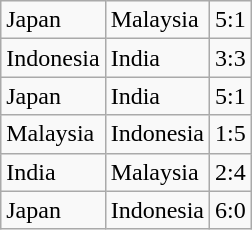<table class="wikitable">
<tr>
<td>Japan</td>
<td>Malaysia</td>
<td>5:1</td>
</tr>
<tr>
<td>Indonesia</td>
<td>India</td>
<td>3:3</td>
</tr>
<tr>
<td>Japan</td>
<td>India</td>
<td>5:1</td>
</tr>
<tr>
<td>Malaysia</td>
<td>Indonesia</td>
<td>1:5</td>
</tr>
<tr>
<td>India</td>
<td>Malaysia</td>
<td>2:4</td>
</tr>
<tr>
<td>Japan</td>
<td>Indonesia</td>
<td>6:0</td>
</tr>
</table>
